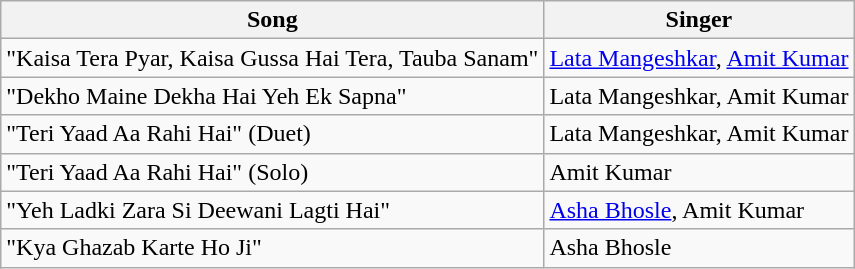<table class="wikitable">
<tr>
<th>Song</th>
<th>Singer</th>
</tr>
<tr>
<td>"Kaisa Tera Pyar, Kaisa Gussa Hai Tera, Tauba Sanam"</td>
<td><a href='#'>Lata Mangeshkar</a>, <a href='#'>Amit Kumar</a></td>
</tr>
<tr>
<td>"Dekho Maine Dekha Hai Yeh Ek Sapna"</td>
<td>Lata Mangeshkar, Amit Kumar</td>
</tr>
<tr>
<td>"Teri Yaad Aa Rahi Hai" (Duet)</td>
<td>Lata Mangeshkar, Amit Kumar</td>
</tr>
<tr>
<td>"Teri Yaad Aa Rahi Hai" (Solo)</td>
<td>Amit Kumar</td>
</tr>
<tr>
<td>"Yeh Ladki Zara Si Deewani Lagti Hai"</td>
<td><a href='#'>Asha Bhosle</a>, Amit Kumar</td>
</tr>
<tr>
<td>"Kya Ghazab Karte Ho Ji"</td>
<td>Asha Bhosle</td>
</tr>
</table>
